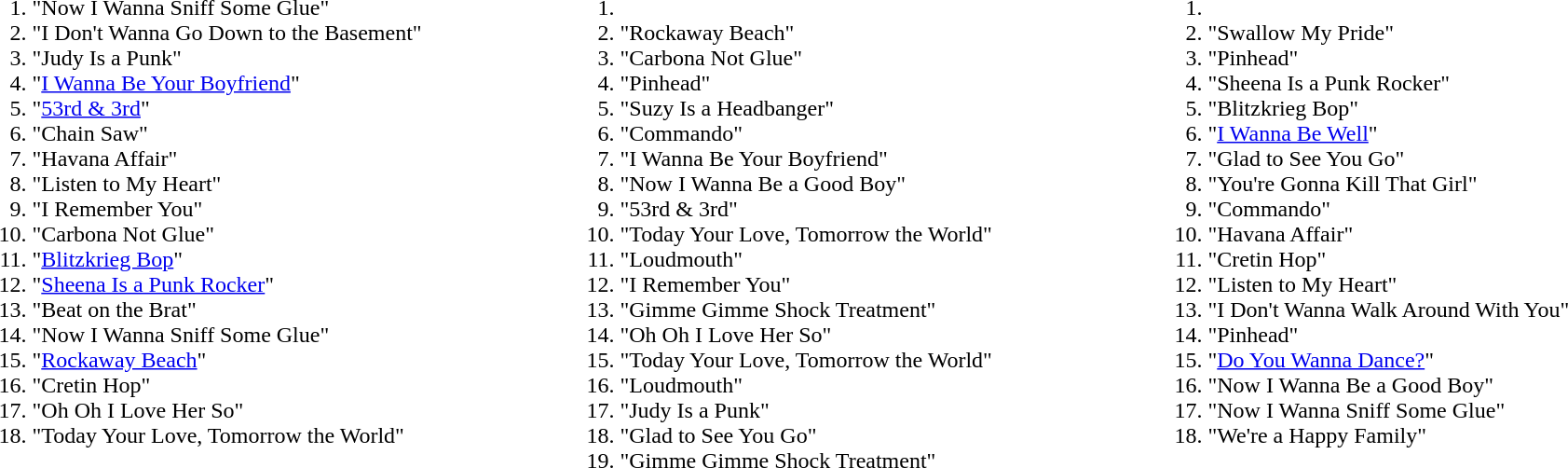<table style="width:100%;">
<tr style="vertical-align:top;">
<td width=33%><br><ol><li>"Now I Wanna Sniff Some Glue"</li><li>"I Don't Wanna Go Down to the Basement"</li><li>"Judy Is a Punk"</li><li>"<a href='#'>I Wanna Be Your Boyfriend</a>"</li><li>"<a href='#'>53rd & 3rd</a>"</li><li>"Chain Saw"</li><li>"Havana Affair"</li><li>"Listen to My Heart"</li><li>"I Remember You"</li><li>"Carbona Not Glue"</li><li>"<a href='#'>Blitzkrieg Bop</a>"</li><li>"<a href='#'>Sheena Is a Punk Rocker</a>"</li><li>"Beat on the Brat"</li><li>"Now I Wanna Sniff Some Glue"</li><li>"<a href='#'>Rockaway Beach</a>"</li><li>"Cretin Hop"</li><li>"Oh Oh I Love Her So"</li><li>"Today Your Love, Tomorrow the World"</li></ol></td>
<td width=33%><br><ol><li><li>"Rockaway Beach"</li><li>"Carbona Not Glue"</li><li>"Pinhead"</li><li>"Suzy Is a Headbanger"</li><li>"Commando"</li><li>"I Wanna Be Your Boyfriend"</li><li>"Now I Wanna Be a Good Boy"</li><li>"53rd & 3rd"</li><li>"Today Your Love, Tomorrow the World"</li><li>"Loudmouth"</li><li>"I Remember You"</li><li>"Gimme Gimme Shock Treatment"</li><li>"Oh Oh I Love Her So"</li><li>"Today Your Love, Tomorrow the World"</li><li>"Loudmouth"</li><li>"Judy Is a Punk"</li><li>"Glad to See You Go"</li><li>"Gimme Gimme Shock Treatment"</li></ol></td>
<td width=33%><br><ol><li><li>"Swallow My Pride"</li><li>"Pinhead"</li><li>"Sheena Is a Punk Rocker"</li><li>"Blitzkrieg Bop"</li><li>"<a href='#'>I Wanna Be Well</a>"</li><li>"Glad to See You Go"</li><li>"You're Gonna Kill That Girl"</li><li>"Commando"</li><li>"Havana Affair"</li><li>"Cretin Hop"</li><li>"Listen to My Heart"</li><li>"I Don't Wanna Walk Around With You"</li><li>"Pinhead"</li><li>"<a href='#'>Do You Wanna Dance?</a>"</li><li>"Now I Wanna Be a Good Boy"</li><li>"Now I Wanna Sniff Some Glue"</li><li>"We're a Happy Family"</li></ol></td>
</tr>
</table>
